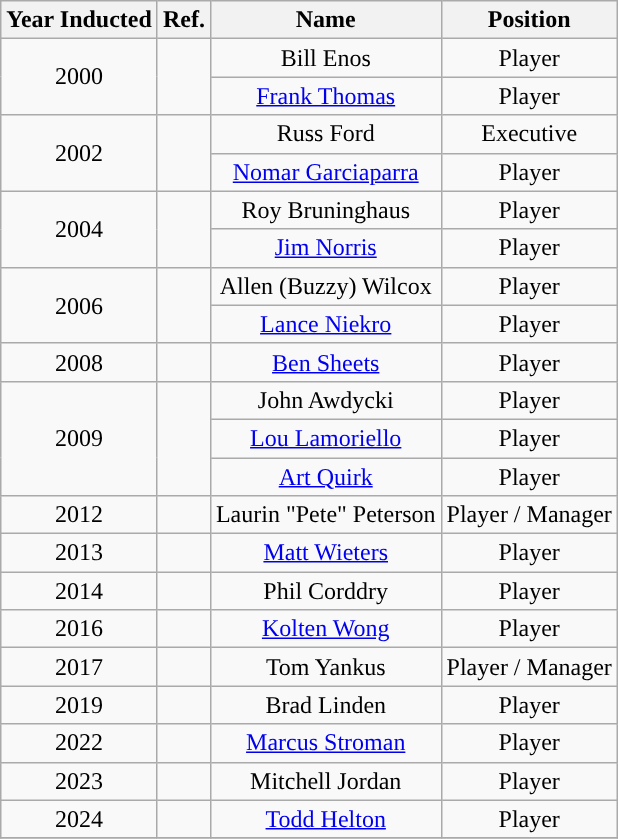<table class="wikitable" style="text-align:center">
<tr>
<th>Year Inducted</th>
<th>Ref.</th>
<th>Name</th>
<th>Position</th>
</tr>
<tr>
<td rowspan="2">2000</td>
<td rowspan="2"></td>
<td>Bill Enos</td>
<td>Player</td>
</tr>
<tr>
<td><a href='#'>Frank Thomas</a></td>
<td>Player</td>
</tr>
<tr>
<td rowspan="2">2002</td>
<td rowspan="2"></td>
<td>Russ Ford</td>
<td>Executive</td>
</tr>
<tr>
<td><a href='#'>Nomar Garciaparra</a></td>
<td>Player</td>
</tr>
<tr>
<td rowspan="2">2004</td>
<td rowspan="2"></td>
<td>Roy Bruninghaus</td>
<td>Player</td>
</tr>
<tr>
<td><a href='#'>Jim Norris</a></td>
<td>Player</td>
</tr>
<tr>
<td rowspan="2">2006</td>
<td rowspan="2"></td>
<td>Allen (Buzzy) Wilcox</td>
<td>Player</td>
</tr>
<tr>
<td><a href='#'>Lance Niekro</a></td>
<td>Player</td>
</tr>
<tr>
<td>2008</td>
<td></td>
<td><a href='#'>Ben Sheets</a></td>
<td>Player</td>
</tr>
<tr>
<td rowspan="3">2009</td>
<td rowspan="3"></td>
<td>John Awdycki</td>
<td>Player</td>
</tr>
<tr>
<td><a href='#'>Lou Lamoriello</a></td>
<td>Player</td>
</tr>
<tr>
<td><a href='#'>Art Quirk</a></td>
<td>Player</td>
</tr>
<tr>
<td>2012</td>
<td></td>
<td>Laurin "Pete" Peterson</td>
<td>Player / Manager</td>
</tr>
<tr>
<td>2013</td>
<td></td>
<td><a href='#'>Matt Wieters</a></td>
<td>Player</td>
</tr>
<tr>
<td>2014</td>
<td></td>
<td>Phil Corddry</td>
<td>Player</td>
</tr>
<tr>
<td>2016</td>
<td></td>
<td><a href='#'>Kolten Wong</a></td>
<td>Player</td>
</tr>
<tr>
<td>2017</td>
<td></td>
<td>Tom Yankus</td>
<td>Player / Manager</td>
</tr>
<tr>
<td>2019</td>
<td></td>
<td>Brad Linden</td>
<td>Player</td>
</tr>
<tr>
<td>2022</td>
<td></td>
<td><a href='#'>Marcus Stroman</a></td>
<td>Player</td>
</tr>
<tr>
<td>2023</td>
<td></td>
<td>Mitchell Jordan</td>
<td>Player</td>
</tr>
<tr>
<td>2024</td>
<td></td>
<td><a href='#'>Todd Helton</a></td>
<td>Player</td>
</tr>
<tr>
</tr>
</table>
